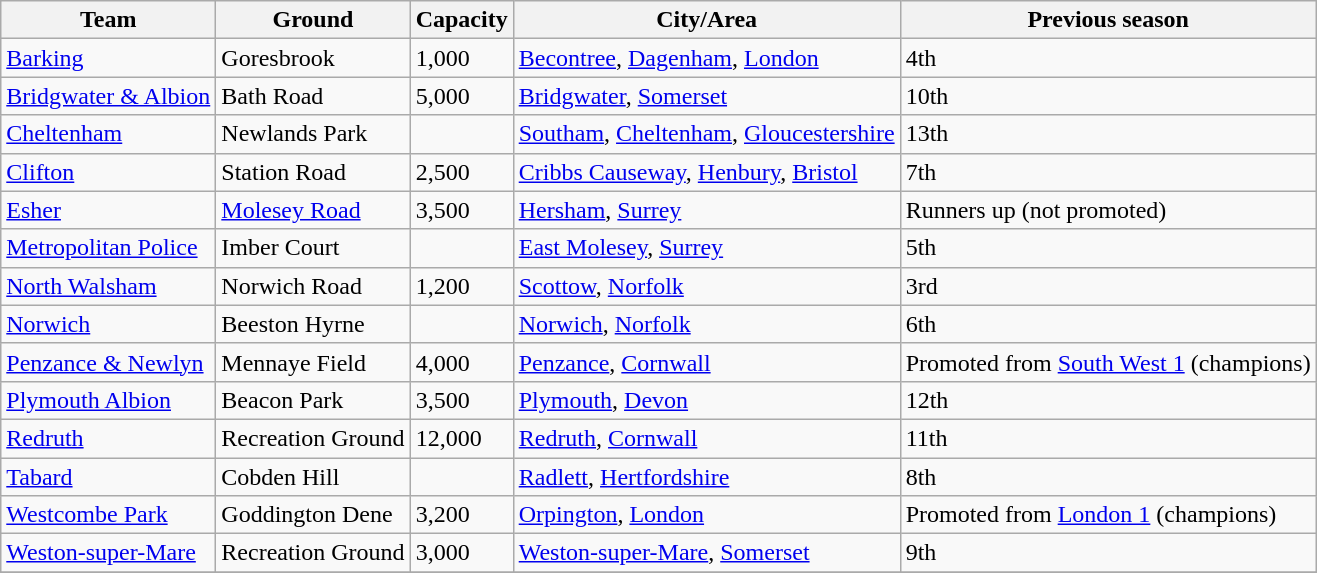<table class="wikitable sortable">
<tr>
<th>Team</th>
<th>Ground</th>
<th>Capacity</th>
<th>City/Area</th>
<th>Previous season</th>
</tr>
<tr>
<td><a href='#'>Barking</a></td>
<td>Goresbrook</td>
<td>1,000</td>
<td><a href='#'>Becontree</a>, <a href='#'>Dagenham</a>, <a href='#'>London</a></td>
<td>4th</td>
</tr>
<tr>
<td><a href='#'>Bridgwater & Albion</a></td>
<td>Bath Road</td>
<td>5,000</td>
<td><a href='#'>Bridgwater</a>, <a href='#'>Somerset</a></td>
<td>10th</td>
</tr>
<tr>
<td><a href='#'>Cheltenham</a></td>
<td>Newlands Park</td>
<td></td>
<td><a href='#'>Southam</a>, <a href='#'>Cheltenham</a>, <a href='#'>Gloucestershire</a></td>
<td>13th</td>
</tr>
<tr>
<td><a href='#'>Clifton</a></td>
<td>Station Road</td>
<td>2,500</td>
<td><a href='#'>Cribbs Causeway</a>, <a href='#'>Henbury</a>, <a href='#'>Bristol</a></td>
<td>7th</td>
</tr>
<tr>
<td><a href='#'>Esher</a></td>
<td><a href='#'>Molesey Road</a></td>
<td>3,500</td>
<td><a href='#'>Hersham</a>, <a href='#'>Surrey</a></td>
<td>Runners up (not promoted)</td>
</tr>
<tr>
<td><a href='#'>Metropolitan Police</a></td>
<td>Imber Court</td>
<td></td>
<td><a href='#'>East Molesey</a>, <a href='#'>Surrey</a></td>
<td>5th</td>
</tr>
<tr>
<td><a href='#'>North Walsham</a></td>
<td>Norwich Road</td>
<td>1,200</td>
<td><a href='#'>Scottow</a>, <a href='#'>Norfolk</a></td>
<td>3rd</td>
</tr>
<tr>
<td><a href='#'>Norwich</a></td>
<td>Beeston Hyrne</td>
<td></td>
<td><a href='#'>Norwich</a>, <a href='#'>Norfolk</a></td>
<td>6th</td>
</tr>
<tr>
<td><a href='#'>Penzance & Newlyn</a></td>
<td>Mennaye Field</td>
<td>4,000</td>
<td><a href='#'>Penzance</a>, <a href='#'>Cornwall</a></td>
<td>Promoted from <a href='#'>South West 1</a> (champions)</td>
</tr>
<tr>
<td><a href='#'>Plymouth Albion</a></td>
<td>Beacon Park</td>
<td>3,500</td>
<td><a href='#'>Plymouth</a>, <a href='#'>Devon</a></td>
<td>12th</td>
</tr>
<tr>
<td><a href='#'>Redruth</a></td>
<td>Recreation Ground</td>
<td>12,000</td>
<td><a href='#'>Redruth</a>, <a href='#'>Cornwall</a></td>
<td>11th</td>
</tr>
<tr>
<td><a href='#'>Tabard</a></td>
<td>Cobden Hill</td>
<td></td>
<td><a href='#'>Radlett</a>, <a href='#'>Hertfordshire</a></td>
<td>8th</td>
</tr>
<tr>
<td><a href='#'>Westcombe Park</a></td>
<td>Goddington Dene</td>
<td>3,200</td>
<td><a href='#'>Orpington</a>, <a href='#'>London</a></td>
<td>Promoted from <a href='#'>London 1</a> (champions)</td>
</tr>
<tr>
<td><a href='#'>Weston-super-Mare</a></td>
<td>Recreation Ground</td>
<td>3,000</td>
<td><a href='#'>Weston-super-Mare</a>, <a href='#'>Somerset</a></td>
<td>9th</td>
</tr>
<tr>
</tr>
</table>
